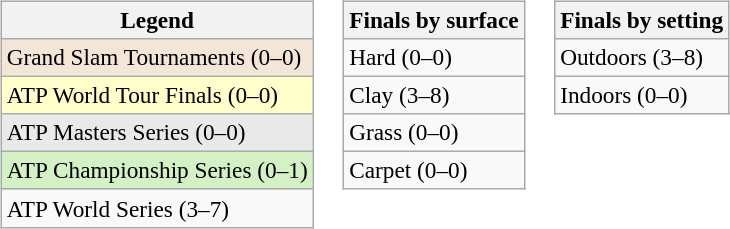<table>
<tr valign=top>
<td><br><table class=wikitable style=font-size:97%>
<tr>
<th>Legend</th>
</tr>
<tr style="background:#f3e6d7;">
<td>Grand Slam Tournaments (0–0)</td>
</tr>
<tr style="background:#ffc;">
<td>ATP World Tour Finals (0–0)</td>
</tr>
<tr style="background:#e9e9e9;">
<td>ATP Masters Series (0–0)</td>
</tr>
<tr style="background:#d4f1c5;">
<td>ATP Championship Series (0–1)</td>
</tr>
<tr>
<td>ATP World Series (3–7)</td>
</tr>
</table>
</td>
<td><br><table class=wikitable style=font-size:97%>
<tr>
<th>Finals by surface</th>
</tr>
<tr>
<td>Hard (0–0)</td>
</tr>
<tr>
<td>Clay (3–8)</td>
</tr>
<tr>
<td>Grass (0–0)</td>
</tr>
<tr>
<td>Carpet (0–0)</td>
</tr>
</table>
</td>
<td><br><table class=wikitable style=font-size:97%>
<tr>
<th>Finals by setting</th>
</tr>
<tr>
<td>Outdoors (3–8)</td>
</tr>
<tr>
<td>Indoors (0–0)</td>
</tr>
</table>
</td>
</tr>
</table>
